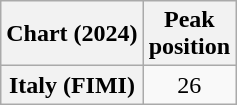<table class="wikitable sortable plainrowheaders" style="text-align:center;">
<tr>
<th scope="col">Chart (2024)</th>
<th scope="col">Peak<br>position</th>
</tr>
<tr>
<th scope="row">Italy (FIMI)</th>
<td>26</td>
</tr>
</table>
